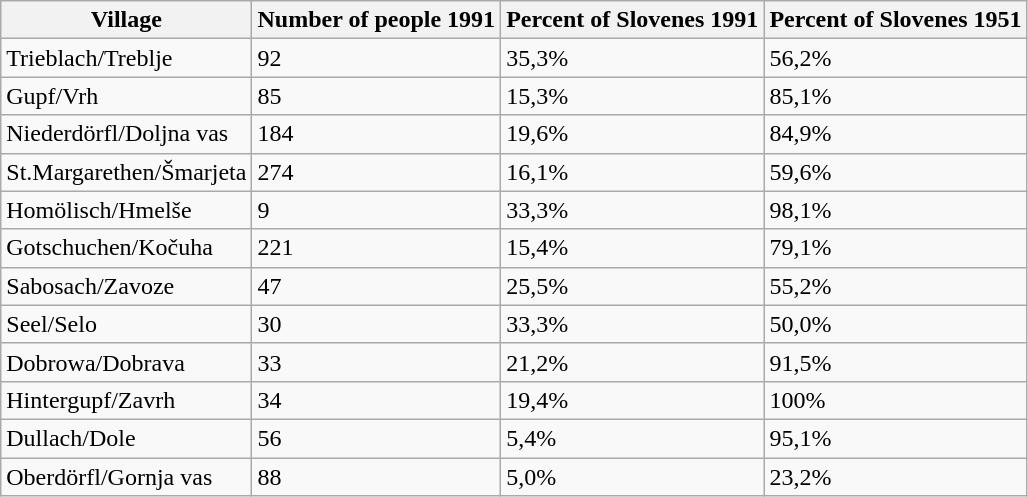<table class="wikitable">
<tr>
<th>Village</th>
<th>Number of people 1991</th>
<th>Percent of Slovenes 1991</th>
<th>Percent of Slovenes  1951</th>
</tr>
<tr>
<td>Trieblach/Treblje</td>
<td>92</td>
<td>35,3%</td>
<td>56,2%</td>
</tr>
<tr>
<td>Gupf/Vrh</td>
<td>85</td>
<td>15,3%</td>
<td>85,1%</td>
</tr>
<tr>
<td>Niederdörfl/Doljna vas</td>
<td>184</td>
<td>19,6%</td>
<td>84,9%</td>
</tr>
<tr>
<td>St.Margarethen/Šmarjeta</td>
<td>274</td>
<td>16,1%</td>
<td>59,6%</td>
</tr>
<tr>
<td>Homölisch/Hmelše</td>
<td>9</td>
<td>33,3%</td>
<td>98,1%</td>
</tr>
<tr>
<td>Gotschuchen/Kočuha</td>
<td>221</td>
<td>15,4%</td>
<td>79,1%</td>
</tr>
<tr>
<td>Sabosach/Zavoze</td>
<td>47</td>
<td>25,5%</td>
<td>55,2%</td>
</tr>
<tr>
<td>Seel/Selo</td>
<td>30</td>
<td>33,3%</td>
<td>50,0%</td>
</tr>
<tr>
<td>Dobrowa/Dobrava</td>
<td>33</td>
<td>21,2%</td>
<td>91,5%</td>
</tr>
<tr>
<td>Hintergupf/Zavrh</td>
<td>34</td>
<td>19,4%</td>
<td>100%</td>
</tr>
<tr>
<td>Dullach/Dole</td>
<td>56</td>
<td>5,4%</td>
<td>95,1%</td>
</tr>
<tr>
<td>Oberdörfl/Gornja vas</td>
<td>88</td>
<td>5,0%</td>
<td>23,2%</td>
</tr>
</table>
